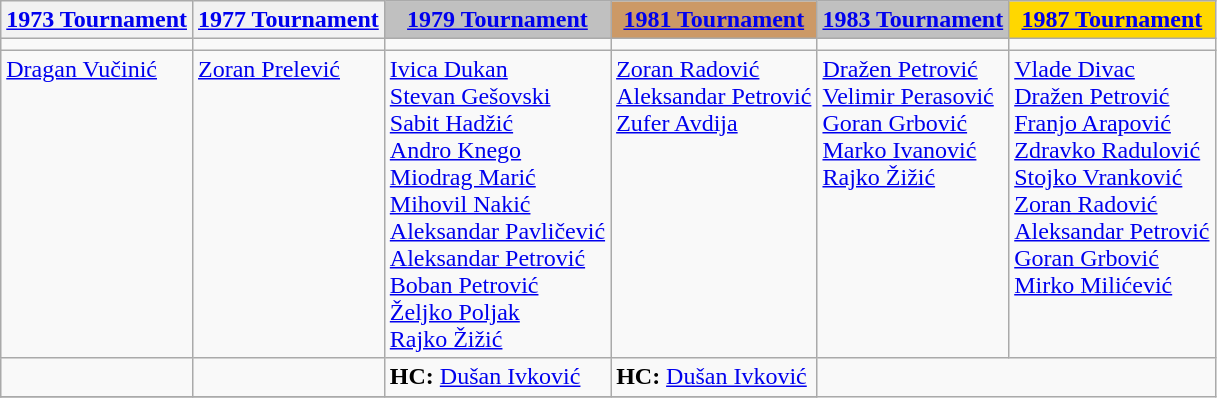<table class="wikitable">
<tr>
<th><a href='#'>1973 Tournament</a></th>
<th><a href='#'>1977 Tournament</a></th>
<th style="background:silver;"><a href='#'>1979 Tournament</a></th>
<th style="background:#cc9966;"><a href='#'>1981 Tournament</a></th>
<th style="background:silver;"><a href='#'>1983 Tournament</a></th>
<th style="background:gold;"><a href='#'>1987 Tournament</a></th>
</tr>
<tr>
<td></td>
<td></td>
<td></td>
<td></td>
<td></td>
<td></td>
</tr>
<tr>
<td valign=top><a href='#'>Dragan Vučinić</a></td>
<td valign=top><a href='#'>Zoran Prelević</a></td>
<td valign=top><a href='#'>Ivica Dukan</a><br><a href='#'>Stevan Gešovski</a><br> <a href='#'>Sabit Hadžić</a><br> <a href='#'>Andro Knego</a><br> <a href='#'>Miodrag Marić</a><br> <a href='#'>Mihovil Nakić</a><br> <a href='#'>Aleksandar Pavličević</a><br> <a href='#'>Aleksandar Petrović</a><br> <a href='#'>Boban Petrović</a><br> <a href='#'>Željko Poljak</a><br> <a href='#'>Rajko Žižić</a></td>
<td valign=top><a href='#'>Zoran Radović</a><br><a href='#'>Aleksandar Petrović</a><br><a href='#'>Zufer Avdija</a></td>
<td valign=top><a href='#'>Dražen Petrović</a><br><a href='#'>Velimir Perasović</a><br><a href='#'>Goran Grbović</a><br><a href='#'>Marko Ivanović</a><br><a href='#'>Rajko Žižić</a><br></td>
<td valign=top><a href='#'>Vlade Divac</a><br><a href='#'>Dražen Petrović</a><br><a href='#'>Franjo Arapović</a><br><a href='#'>Zdravko Radulović</a><br><a href='#'>Stojko Vranković</a><br><a href='#'>Zoran Radović</a><br><a href='#'>Aleksandar Petrović</a><br><a href='#'>Goran Grbović</a><br><a href='#'>Mirko Milićević</a></td>
</tr>
<tr>
<td></td>
<td></td>
<td><strong>HC:</strong> <a href='#'>Dušan Ivković</a></td>
<td><strong>HC:</strong> <a href='#'>Dušan Ivković</a></td>
</tr>
<tr>
</tr>
</table>
